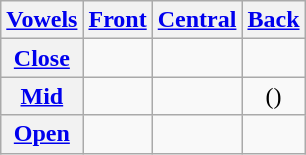<table class="wikitable">
<tr>
<th><a href='#'>Vowels</a></th>
<th><a href='#'>Front</a></th>
<th><a href='#'>Central</a></th>
<th><a href='#'>Back</a></th>
</tr>
<tr>
<th><a href='#'>Close</a></th>
<td align=center></td>
<td> </td>
<td align=center></td>
</tr>
<tr>
<th><a href='#'>Mid</a></th>
<td align=center></td>
<td> </td>
<td align=center>()</td>
</tr>
<tr>
<th><a href='#'>Open</a></th>
<td> </td>
<td align=center></td>
<td> </td>
</tr>
</table>
